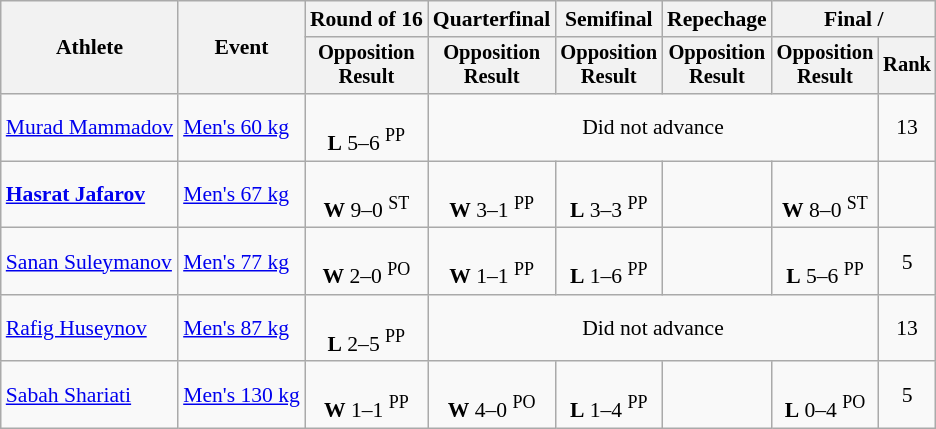<table class="wikitable" style="font-size:90%">
<tr>
<th rowspan=2>Athlete</th>
<th rowspan=2>Event</th>
<th>Round of 16</th>
<th>Quarterfinal</th>
<th>Semifinal</th>
<th>Repechage</th>
<th colspan=2>Final / </th>
</tr>
<tr style="font-size: 95%">
<th>Opposition<br>Result</th>
<th>Opposition<br>Result</th>
<th>Opposition<br>Result</th>
<th>Opposition<br>Result</th>
<th>Opposition<br>Result</th>
<th>Rank</th>
</tr>
<tr align=center>
<td align=left><a href='#'>Murad Mammadov</a></td>
<td align=left><a href='#'>Men's 60 kg</a></td>
<td><br><strong>L</strong> 5–6 <sup>PP</sup></td>
<td colspan=4>Did not advance</td>
<td>13</td>
</tr>
<tr align=center>
<td align=left><strong><a href='#'>Hasrat Jafarov</a></strong></td>
<td align=left><a href='#'>Men's 67 kg</a></td>
<td><br><strong>W</strong> 9–0 <sup>ST</sup></td>
<td><br><strong>W</strong> 3–1 <sup>PP</sup></td>
<td><br><strong>L</strong> 3–3 <sup>PP</sup></td>
<td></td>
<td><br><strong>W</strong> 8–0 <sup>ST</sup></td>
<td></td>
</tr>
<tr align=center>
<td align=left><a href='#'>Sanan Suleymanov</a></td>
<td align=left><a href='#'>Men's 77 kg</a></td>
<td><br><strong>W</strong> 2–0 <sup>PO</sup></td>
<td><br><strong>W</strong> 1–1 <sup>PP</sup></td>
<td><br><strong>L</strong> 1–6 <sup>PP</sup></td>
<td></td>
<td><br><strong>L</strong> 5–6 <sup>PP</sup></td>
<td>5</td>
</tr>
<tr align=center>
<td align=left><a href='#'>Rafig Huseynov</a></td>
<td align=left><a href='#'>Men's 87 kg</a></td>
<td><br><strong>L</strong> 2–5 <sup>PP</sup></td>
<td colspan=4>Did not advance</td>
<td>13</td>
</tr>
<tr align=center>
<td align=left><a href='#'>Sabah Shariati</a></td>
<td align=left><a href='#'>Men's 130 kg</a></td>
<td><br><strong>W</strong> 1–1 <sup>PP</sup></td>
<td><br><strong>W</strong> 4–0 <sup>PO</sup></td>
<td><br><strong>L</strong> 1–4 <sup>PP</sup></td>
<td></td>
<td><br><strong>L</strong> 0–4 <sup>PO</sup></td>
<td>5</td>
</tr>
</table>
